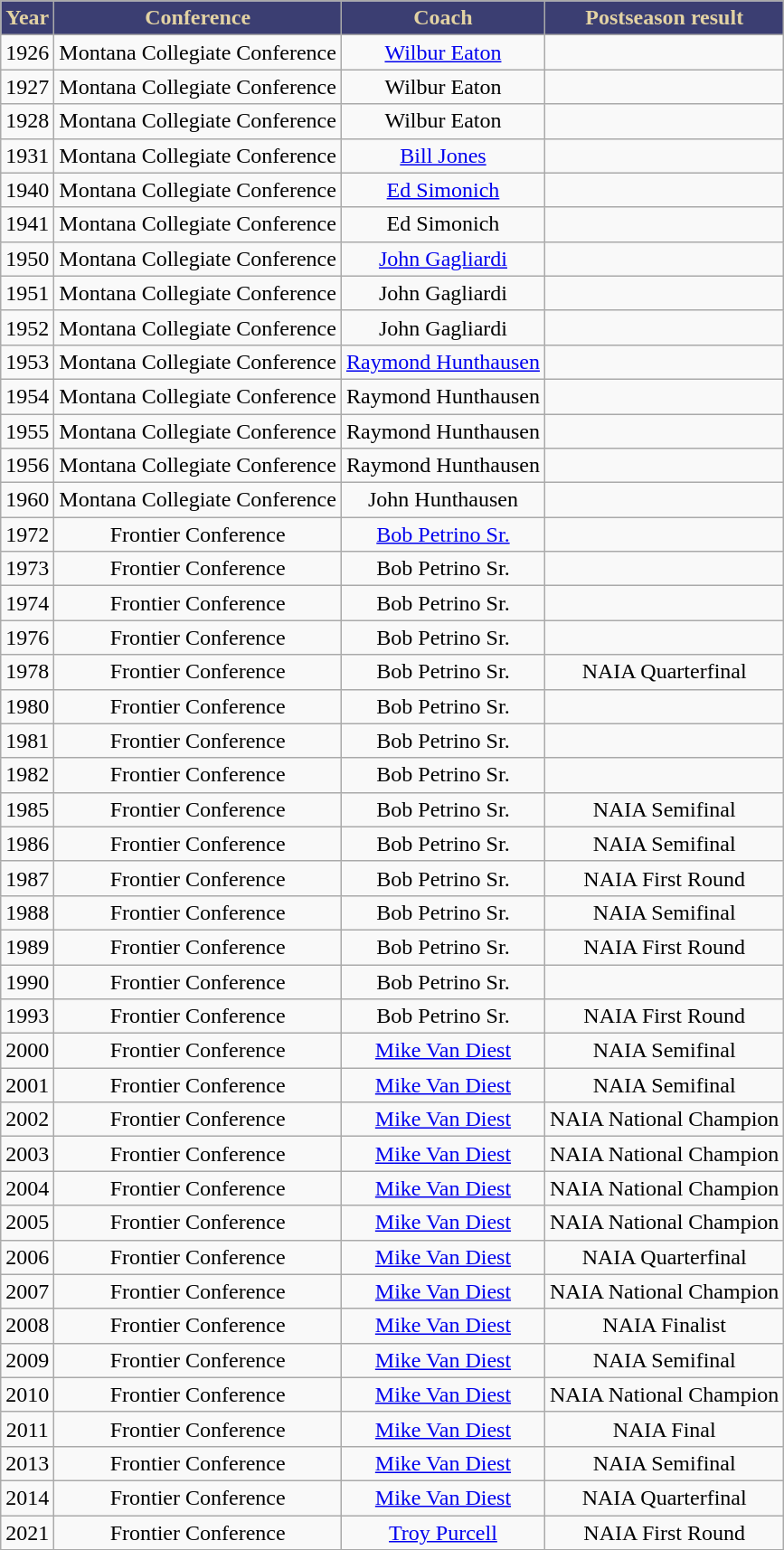<table class="wikitable sortable" style="text-align: center;">
<tr>
<th style="background:#3B3E72; color:#E2D2A3;">Year</th>
<th style="background:#3B3E72; color:#E2D2A3;">Conference</th>
<th style="background:#3B3E72; color:#E2D2A3;">Coach</th>
<th style="background:#3B3E72; color:#E2D2A3;">Postseason result</th>
</tr>
<tr>
<td>1926</td>
<td>Montana Collegiate Conference</td>
<td><a href='#'>Wilbur Eaton</a></td>
<td></td>
</tr>
<tr>
<td>1927</td>
<td>Montana Collegiate Conference</td>
<td>Wilbur Eaton</td>
<td></td>
</tr>
<tr>
<td>1928</td>
<td>Montana Collegiate Conference</td>
<td>Wilbur Eaton</td>
<td></td>
</tr>
<tr>
<td>1931</td>
<td>Montana Collegiate Conference</td>
<td><a href='#'>Bill Jones</a></td>
<td></td>
</tr>
<tr>
<td>1940</td>
<td>Montana Collegiate Conference</td>
<td><a href='#'>Ed Simonich</a></td>
<td></td>
</tr>
<tr>
<td>1941</td>
<td>Montana Collegiate Conference</td>
<td>Ed Simonich</td>
<td></td>
</tr>
<tr>
<td>1950</td>
<td>Montana Collegiate Conference</td>
<td><a href='#'>John Gagliardi</a></td>
<td></td>
</tr>
<tr>
<td>1951</td>
<td>Montana Collegiate Conference</td>
<td>John Gagliardi</td>
<td></td>
</tr>
<tr>
<td>1952</td>
<td>Montana Collegiate Conference</td>
<td>John Gagliardi</td>
<td></td>
</tr>
<tr>
<td>1953</td>
<td>Montana Collegiate Conference</td>
<td><a href='#'>Raymond Hunthausen</a></td>
<td></td>
</tr>
<tr>
<td>1954</td>
<td>Montana Collegiate Conference</td>
<td>Raymond Hunthausen</td>
<td></td>
</tr>
<tr>
<td>1955</td>
<td>Montana Collegiate Conference</td>
<td>Raymond Hunthausen</td>
<td></td>
</tr>
<tr>
<td>1956</td>
<td>Montana Collegiate Conference</td>
<td>Raymond Hunthausen</td>
<td></td>
</tr>
<tr>
<td>1960</td>
<td>Montana Collegiate Conference</td>
<td>John Hunthausen</td>
<td></td>
</tr>
<tr>
<td>1972</td>
<td>Frontier Conference</td>
<td><a href='#'>Bob Petrino Sr.</a></td>
<td></td>
</tr>
<tr>
<td>1973</td>
<td>Frontier Conference</td>
<td>Bob Petrino Sr.</td>
<td></td>
</tr>
<tr>
<td>1974</td>
<td>Frontier Conference</td>
<td>Bob Petrino Sr.</td>
<td></td>
</tr>
<tr>
<td>1976</td>
<td>Frontier Conference</td>
<td>Bob Petrino Sr.</td>
<td></td>
</tr>
<tr>
<td>1978</td>
<td>Frontier Conference</td>
<td>Bob Petrino Sr.</td>
<td>NAIA Quarterfinal</td>
</tr>
<tr>
<td>1980</td>
<td>Frontier Conference</td>
<td>Bob Petrino Sr.</td>
<td></td>
</tr>
<tr>
<td>1981</td>
<td>Frontier Conference</td>
<td>Bob Petrino Sr.</td>
<td></td>
</tr>
<tr>
<td>1982</td>
<td>Frontier Conference</td>
<td>Bob Petrino Sr.</td>
<td></td>
</tr>
<tr>
<td>1985</td>
<td>Frontier Conference</td>
<td>Bob Petrino Sr.</td>
<td>NAIA Semifinal</td>
</tr>
<tr>
<td>1986</td>
<td>Frontier Conference</td>
<td>Bob Petrino Sr.</td>
<td>NAIA Semifinal</td>
</tr>
<tr>
<td>1987</td>
<td>Frontier Conference</td>
<td>Bob Petrino Sr.</td>
<td>NAIA First Round</td>
</tr>
<tr>
<td>1988</td>
<td>Frontier Conference</td>
<td>Bob Petrino Sr.</td>
<td>NAIA Semifinal</td>
</tr>
<tr>
<td>1989</td>
<td>Frontier Conference</td>
<td>Bob Petrino Sr.</td>
<td>NAIA First Round</td>
</tr>
<tr>
<td>1990</td>
<td>Frontier Conference</td>
<td>Bob Petrino Sr.</td>
<td></td>
</tr>
<tr>
<td>1993</td>
<td>Frontier Conference</td>
<td>Bob Petrino Sr.</td>
<td>NAIA First Round</td>
</tr>
<tr>
<td>2000</td>
<td>Frontier Conference</td>
<td><a href='#'>Mike Van Diest</a></td>
<td>NAIA Semifinal</td>
</tr>
<tr>
<td>2001</td>
<td>Frontier Conference</td>
<td><a href='#'>Mike Van Diest</a></td>
<td>NAIA Semifinal</td>
</tr>
<tr>
<td>2002</td>
<td>Frontier Conference</td>
<td><a href='#'>Mike Van Diest</a></td>
<td>NAIA National Champion</td>
</tr>
<tr>
<td>2003</td>
<td>Frontier Conference</td>
<td><a href='#'>Mike Van Diest</a></td>
<td>NAIA National Champion</td>
</tr>
<tr>
<td>2004</td>
<td>Frontier Conference</td>
<td><a href='#'>Mike Van Diest</a></td>
<td>NAIA National Champion</td>
</tr>
<tr>
<td>2005</td>
<td>Frontier Conference</td>
<td><a href='#'>Mike Van Diest</a></td>
<td>NAIA National Champion</td>
</tr>
<tr>
<td>2006</td>
<td>Frontier Conference</td>
<td><a href='#'>Mike Van Diest</a></td>
<td>NAIA Quarterfinal</td>
</tr>
<tr>
<td>2007</td>
<td>Frontier Conference</td>
<td><a href='#'>Mike Van Diest</a></td>
<td>NAIA National Champion</td>
</tr>
<tr>
<td>2008</td>
<td>Frontier Conference</td>
<td><a href='#'>Mike Van Diest</a></td>
<td>NAIA Finalist</td>
</tr>
<tr>
<td>2009</td>
<td>Frontier Conference</td>
<td><a href='#'>Mike Van Diest</a></td>
<td>NAIA Semifinal</td>
</tr>
<tr>
<td>2010</td>
<td>Frontier Conference</td>
<td><a href='#'>Mike Van Diest</a></td>
<td>NAIA National Champion</td>
</tr>
<tr>
<td>2011</td>
<td>Frontier Conference</td>
<td><a href='#'>Mike Van Diest</a></td>
<td>NAIA Final</td>
</tr>
<tr>
<td>2013</td>
<td>Frontier Conference</td>
<td><a href='#'>Mike Van Diest</a></td>
<td>NAIA Semifinal</td>
</tr>
<tr>
<td>2014</td>
<td>Frontier Conference</td>
<td><a href='#'>Mike Van Diest</a></td>
<td>NAIA Quarterfinal</td>
</tr>
<tr>
<td>2021</td>
<td>Frontier Conference</td>
<td><a href='#'>Troy Purcell</a></td>
<td>NAIA First Round</td>
</tr>
<tr>
</tr>
</table>
